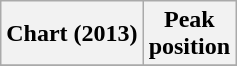<table class="wikitable plainrowheaders sortable">
<tr>
<th scope="col">Chart (2013)</th>
<th scope="col">Peak<br>position</th>
</tr>
<tr>
</tr>
</table>
